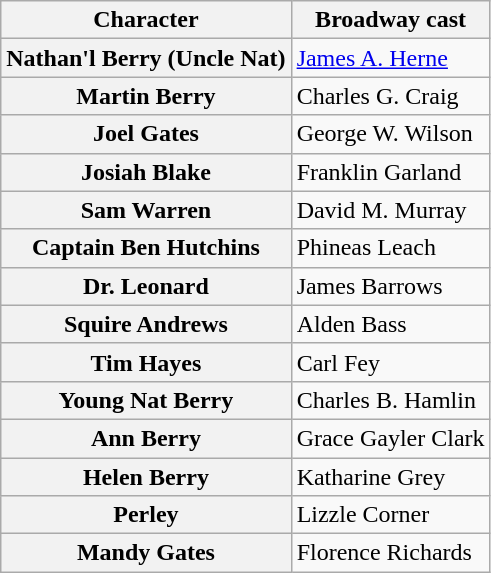<table class="wikitable sortable plainrowheaders">
<tr>
<th scope="col">Character</th>
<th scope="col">Broadway cast</th>
</tr>
<tr>
<th scope="row">Nathan'l Berry (Uncle Nat)</th>
<td><a href='#'>James A. Herne</a></td>
</tr>
<tr>
<th scope="row">Martin Berry</th>
<td>Charles G. Craig</td>
</tr>
<tr>
<th scope="row">Joel Gates</th>
<td>George W. Wilson</td>
</tr>
<tr>
<th scope="row">Josiah Blake</th>
<td>Franklin Garland</td>
</tr>
<tr>
<th scope="row">Sam Warren</th>
<td>David M. Murray</td>
</tr>
<tr>
<th scope="row">Captain Ben Hutchins</th>
<td>Phineas Leach</td>
</tr>
<tr>
<th scope="row">Dr. Leonard</th>
<td>James Barrows</td>
</tr>
<tr>
<th scope="row">Squire Andrews</th>
<td>Alden Bass</td>
</tr>
<tr>
<th scope="row">Tim Hayes</th>
<td>Carl Fey</td>
</tr>
<tr>
<th scope="row">Young Nat Berry</th>
<td>Charles B. Hamlin</td>
</tr>
<tr>
<th scope="row">Ann Berry</th>
<td>Grace Gayler Clark</td>
</tr>
<tr>
<th scope="row">Helen Berry</th>
<td>Katharine Grey</td>
</tr>
<tr>
<th scope="row">Perley</th>
<td>Lizzle Corner</td>
</tr>
<tr>
<th scope="row">Mandy Gates</th>
<td>Florence Richards</td>
</tr>
</table>
